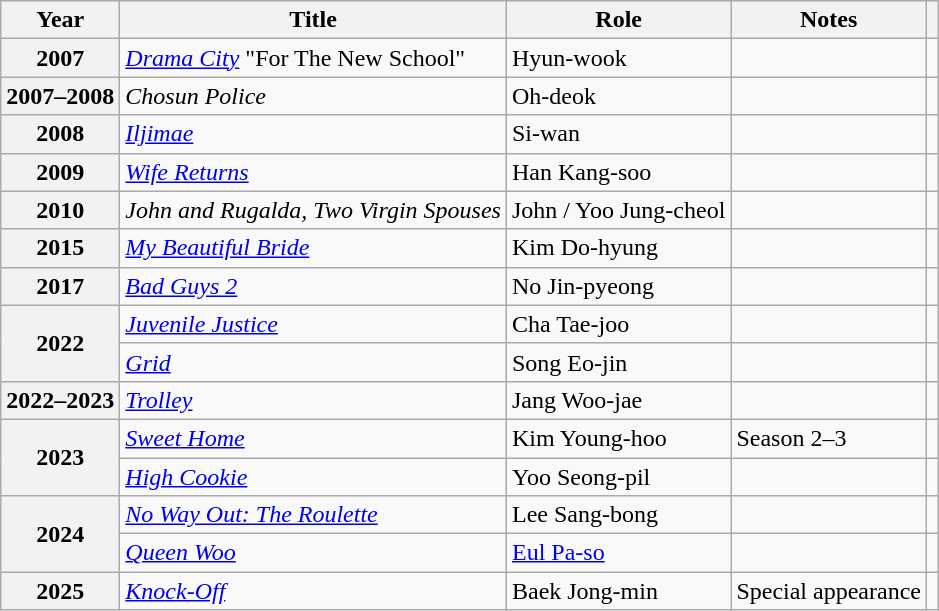<table class="wikitable plainrowheaders sortable">
<tr>
<th scope="col">Year</th>
<th scope="col">Title</th>
<th scope="col">Role</th>
<th scope="col" class="unsortable">Notes</th>
<th scope="col" class="unsortable"></th>
</tr>
<tr>
<th scope="row">2007</th>
<td><em><a href='#'>Drama City</a></em> "For The New School"</td>
<td>Hyun-wook</td>
<td></td>
<td style="text-align:center"></td>
</tr>
<tr>
<th scope="row">2007–2008</th>
<td><em>Chosun Police</em></td>
<td>Oh-deok</td>
<td></td>
<td style="text-align:center"></td>
</tr>
<tr>
<th scope="row">2008</th>
<td><em><a href='#'>Iljimae</a></em></td>
<td>Si-wan</td>
<td></td>
<td style="text-align:center"></td>
</tr>
<tr>
<th scope="row">2009</th>
<td><em><a href='#'>Wife Returns</a></em></td>
<td>Han Kang-soo</td>
<td></td>
<td style="text-align:center"></td>
</tr>
<tr>
<th scope="row">2010</th>
<td><em>John and Rugalda, Two Virgin Spouses</em></td>
<td>John / Yoo Jung-cheol</td>
<td></td>
<td style="text-align:center"></td>
</tr>
<tr>
<th scope="row">2015</th>
<td><em><a href='#'>My Beautiful Bride</a></em></td>
<td>Kim Do-hyung</td>
<td></td>
<td style="text-align:center"></td>
</tr>
<tr>
<th scope="row">2017</th>
<td><em><a href='#'>Bad Guys 2</a></em></td>
<td>No Jin-pyeong</td>
<td></td>
<td style="text-align:center"></td>
</tr>
<tr>
<th scope="row" rowspan="2">2022</th>
<td><em><a href='#'>Juvenile Justice</a></em></td>
<td>Cha Tae-joo</td>
<td></td>
<td style="text-align:center"></td>
</tr>
<tr>
<td><em><a href='#'>Grid</a></em></td>
<td>Song Eo-jin</td>
<td></td>
<td style="text-align:center"></td>
</tr>
<tr>
<th scope="row">2022–2023</th>
<td><em><a href='#'>Trolley</a></em></td>
<td>Jang Woo-jae</td>
<td></td>
<td style="text-align:center"></td>
</tr>
<tr>
<th scope="row" rowspan="2">2023</th>
<td><a href='#'><em>Sweet Home</em></a></td>
<td>Kim Young-hoo</td>
<td>Season 2–3</td>
<td style="text-align:center"></td>
</tr>
<tr>
<td><em><a href='#'>High Cookie</a></em></td>
<td>Yoo Seong-pil</td>
<td></td>
<td style="text-align:center"></td>
</tr>
<tr>
<th scope="row" rowspan="2">2024</th>
<td><em><a href='#'>No Way Out: The Roulette</a></em></td>
<td>Lee Sang-bong</td>
<td></td>
<td style="text-align:center"></td>
</tr>
<tr>
<td><em><a href='#'>Queen Woo</a></em></td>
<td><a href='#'>Eul Pa-so</a></td>
<td></td>
<td style="text-align:center"></td>
</tr>
<tr>
<th scope="row">2025</th>
<td><em><a href='#'>Knock-Off</a></em></td>
<td>Baek Jong-min</td>
<td>Special appearance</td>
<td style="text-align:center"></td>
</tr>
</table>
